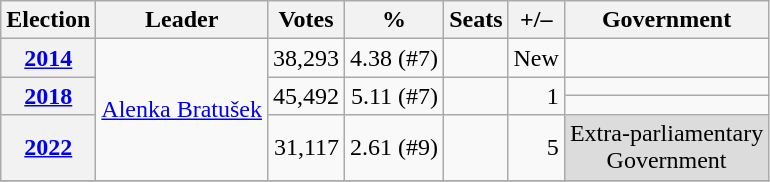<table class=wikitable style="text-align: right;">
<tr>
<th>Election</th>
<th>Leader</th>
<th>Votes</th>
<th>%</th>
<th>Seats</th>
<th>+/–</th>
<th>Government</th>
</tr>
<tr>
<th><a href='#'>2014</a></th>
<td align=left rowspan="4"><a href='#'>Alenka Bratušek</a></td>
<td>38,293</td>
<td>4.38 (#7)</td>
<td></td>
<td>New</td>
<td></td>
</tr>
<tr>
<th rowspan="2"><a href='#'>2018</a></th>
<td rowspan="2">45,492</td>
<td rowspan="2">5.11 (#7)</td>
<td rowspan="2"></td>
<td rowspan="2"> 1</td>
<td></td>
</tr>
<tr>
<td></td>
</tr>
<tr>
<th><a href='#'>2022</a></th>
<td>31,117</td>
<td>2.61 (#9)</td>
<td></td>
<td> 5</td>
<td align=center style="background:#DCDCDC;">Extra-parliamentary<br>Government</td>
</tr>
<tr>
</tr>
</table>
